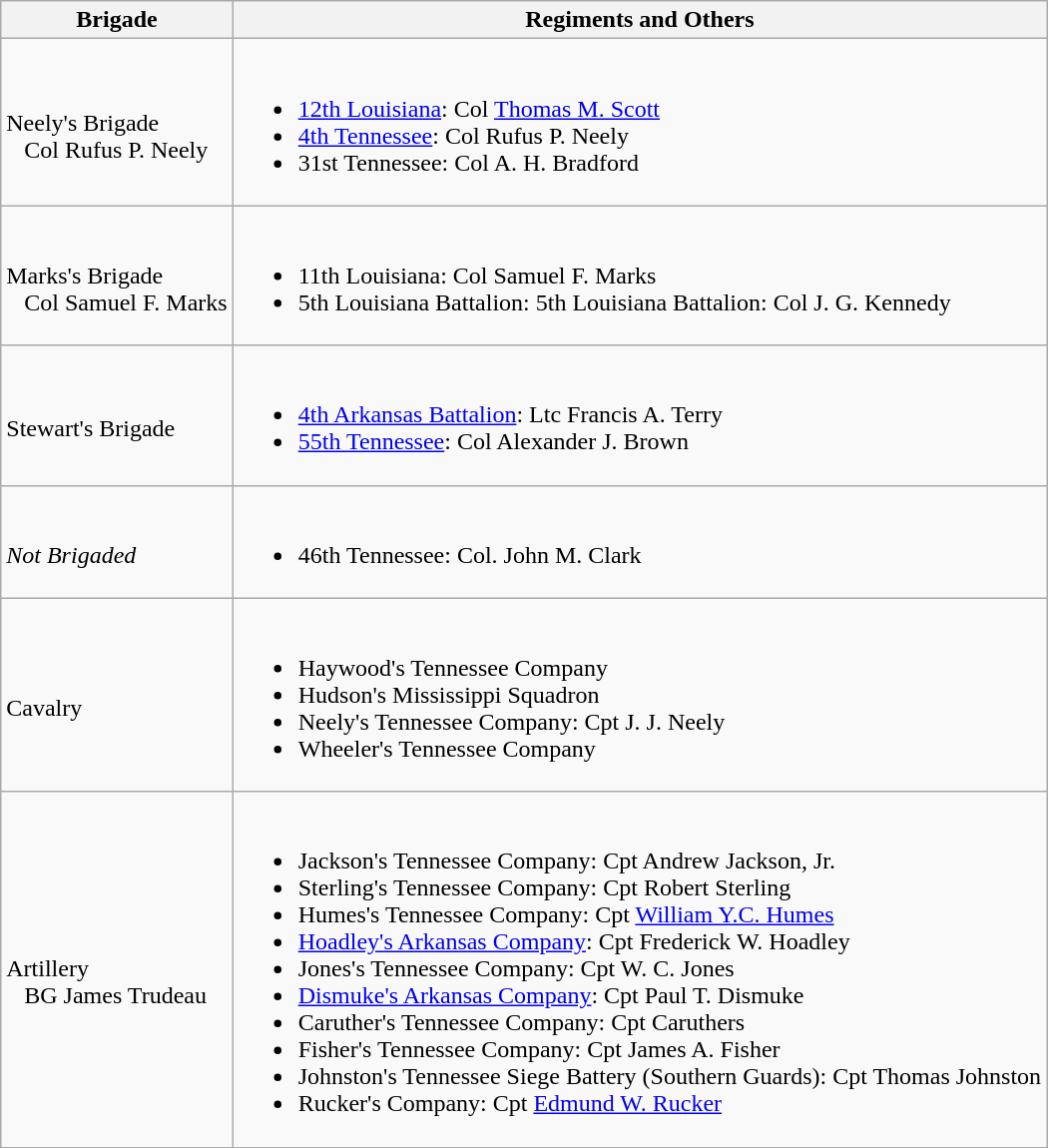<table class="wikitable">
<tr>
<th>Brigade</th>
<th>Regiments and Others</th>
</tr>
<tr>
<td rowspan=1><br>Neely's Brigade
<br>  
Col Rufus P. Neely</td>
<td><br><ul><li><a href='#'>12th Louisiana</a>: Col <a href='#'>Thomas M. Scott</a></li><li><a href='#'>4th Tennessee</a>: Col Rufus P. Neely</li><li>31st Tennessee: Col A. H. Bradford</li></ul></td>
</tr>
<tr>
<td rowspan=1><br>Marks's Brigade
<br>  
Col Samuel F. Marks</td>
<td><br><ul><li>11th Louisiana: Col Samuel F. Marks</li><li>5th Louisiana Battalion: 5th Louisiana Battalion: Col J. G. Kennedy</li></ul></td>
</tr>
<tr>
<td rowspan=1><br>Stewart's Brigade</td>
<td><br><ul><li><a href='#'>4th Arkansas Battalion</a>: Ltc Francis A. Terry</li><li><a href='#'>55th Tennessee</a>: Col Alexander J. Brown</li></ul></td>
</tr>
<tr>
<td rowspan=1><br><em>Not Brigaded</em></td>
<td><br><ul><li>46th Tennessee: Col. John M. Clark</li></ul></td>
</tr>
<tr>
<td rowspan=1><br>Cavalry</td>
<td><br><ul><li>Haywood's Tennessee Company</li><li>Hudson's Mississippi Squadron</li><li>Neely's Tennessee Company: Cpt J. J. Neely</li><li>Wheeler's Tennessee Company</li></ul></td>
</tr>
<tr>
<td rowspan=1><br>Artillery
<br>  
BG James Trudeau</td>
<td><br><ul><li>Jackson's Tennessee Company: Cpt Andrew Jackson, Jr.</li><li>Sterling's Tennessee Company: Cpt Robert Sterling</li><li>Humes's Tennessee Company: Cpt <a href='#'>William Y.C. Humes</a></li><li><a href='#'>Hoadley's Arkansas Company</a>: Cpt Frederick W. Hoadley</li><li>Jones's Tennessee Company: Cpt W. C. Jones</li><li><a href='#'>Dismuke's Arkansas Company</a>: Cpt Paul T. Dismuke</li><li>Caruther's Tennessee Company: Cpt Caruthers</li><li>Fisher's Tennessee Company: Cpt James A. Fisher</li><li>Johnston's Tennessee Siege Battery (Southern Guards): Cpt Thomas Johnston</li><li>Rucker's Company: Cpt <a href='#'>Edmund W. Rucker</a></li></ul></td>
</tr>
<tr>
</tr>
</table>
